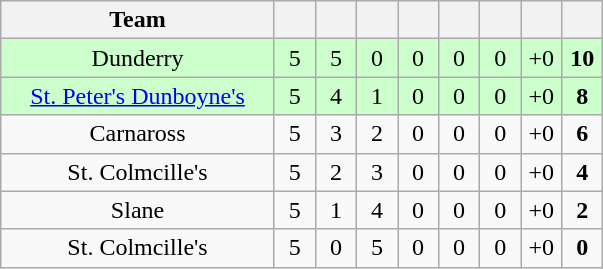<table class="wikitable" style="text-align:center">
<tr>
<th style="width:175px;">Team</th>
<th width="20"></th>
<th width="20"></th>
<th width="20"></th>
<th width="20"></th>
<th width="20"></th>
<th width="20"></th>
<th width="20"></th>
<th width="20"></th>
</tr>
<tr style="background:#cfc;">
<td>Dunderry</td>
<td>5</td>
<td>5</td>
<td>0</td>
<td>0</td>
<td>0</td>
<td>0</td>
<td>+0</td>
<td><strong>10</strong></td>
</tr>
<tr style="background:#cfc;">
<td><a href='#'>St. Peter's Dunboyne's</a></td>
<td>5</td>
<td>4</td>
<td>1</td>
<td>0</td>
<td>0</td>
<td>0</td>
<td>+0</td>
<td><strong>8</strong></td>
</tr>
<tr>
<td>Carnaross</td>
<td>5</td>
<td>3</td>
<td>2</td>
<td>0</td>
<td>0</td>
<td>0</td>
<td>+0</td>
<td><strong>6</strong></td>
</tr>
<tr>
<td>St. Colmcille's</td>
<td>5</td>
<td>2</td>
<td>3</td>
<td>0</td>
<td>0</td>
<td>0</td>
<td>+0</td>
<td><strong>4</strong></td>
</tr>
<tr>
<td>Slane</td>
<td>5</td>
<td>1</td>
<td>4</td>
<td>0</td>
<td>0</td>
<td>0</td>
<td>+0</td>
<td><strong>2</strong></td>
</tr>
<tr>
<td>St. Colmcille's</td>
<td>5</td>
<td>0</td>
<td>5</td>
<td>0</td>
<td>0</td>
<td>0</td>
<td>+0</td>
<td><strong>0</strong></td>
</tr>
</table>
